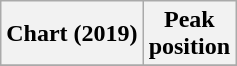<table class="wikitable">
<tr>
<th>Chart (2019)</th>
<th>Peak<br>position</th>
</tr>
<tr>
</tr>
</table>
